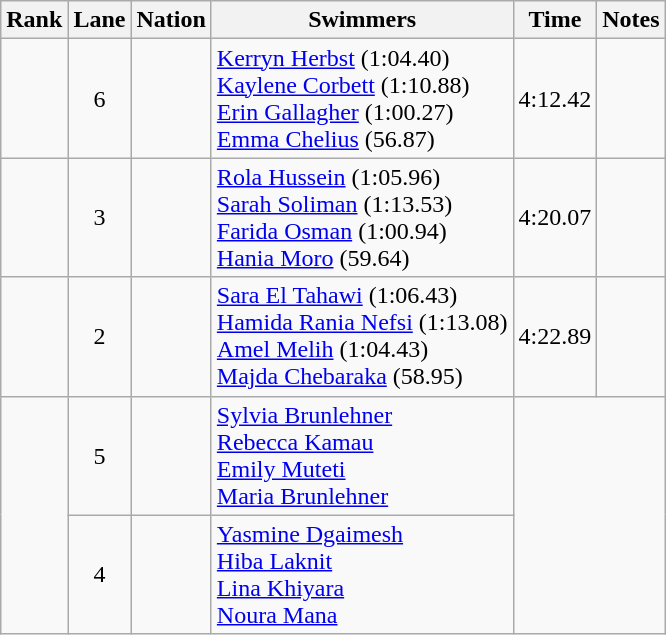<table class="wikitable sortable" style="text-align:center">
<tr>
<th>Rank</th>
<th>Lane</th>
<th>Nation</th>
<th>Swimmers</th>
<th>Time</th>
<th>Notes</th>
</tr>
<tr>
<td></td>
<td>6</td>
<td align=left></td>
<td align=left><a href='#'>Kerryn Herbst</a> (1:04.40)<br><a href='#'>Kaylene Corbett</a> (1:10.88)<br><a href='#'>Erin Gallagher</a> (1:00.27)<br><a href='#'>Emma Chelius</a> (56.87)</td>
<td>4:12.42</td>
<td></td>
</tr>
<tr>
<td></td>
<td>3</td>
<td align=left></td>
<td align=left><a href='#'>Rola Hussein</a> (1:05.96)<br><a href='#'>Sarah Soliman</a> (1:13.53)<br><a href='#'>Farida Osman</a> (1:00.94)<br><a href='#'>Hania Moro</a> (59.64)</td>
<td>4:20.07</td>
<td></td>
</tr>
<tr>
<td></td>
<td>2</td>
<td align="left"></td>
<td align=left><a href='#'>Sara El Tahawi</a> (1:06.43)<br><a href='#'>Hamida Rania Nefsi</a> (1:13.08)<br><a href='#'>Amel Melih</a> (1:04.43)<br><a href='#'>Majda Chebaraka</a> (58.95)</td>
<td>4:22.89</td>
<td></td>
</tr>
<tr>
<td rowspan=2></td>
<td>5</td>
<td align="left"></td>
<td align=left><a href='#'>Sylvia Brunlehner</a><br><a href='#'>Rebecca Kamau</a><br><a href='#'>Emily Muteti</a><br><a href='#'>Maria Brunlehner</a></td>
<td colspan=2 rowspan=2></td>
</tr>
<tr>
<td>4</td>
<td align="left"></td>
<td align=left><a href='#'>Yasmine Dgaimesh</a><br><a href='#'>Hiba Laknit</a><br><a href='#'>Lina Khiyara</a><br><a href='#'>Noura Mana</a></td>
</tr>
</table>
